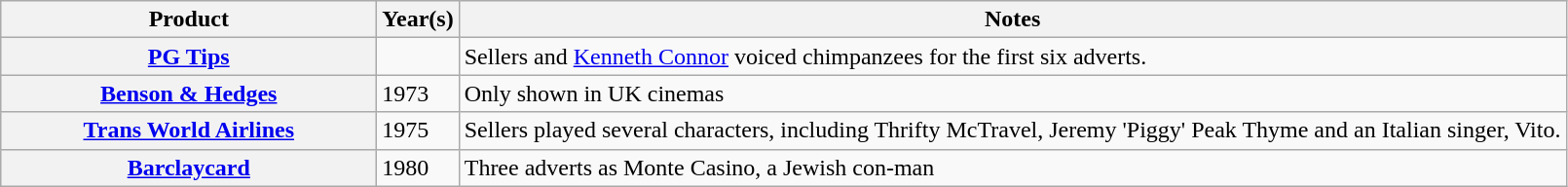<table class="wikitable plainrowheaders sortable" style="margin-right: 0;">
<tr>
<th scope="col" style="width: 250px;">Product</th>
<th scope="col" style="width: 45px;">Year(s)</th>
<th scope="col" class="unsortable">Notes</th>
</tr>
<tr>
<th scope="row"><a href='#'>PG Tips</a></th>
<td></td>
<td>Sellers and <a href='#'>Kenneth Connor</a> voiced chimpanzees for the first six adverts.</td>
</tr>
<tr>
<th scope="row"><a href='#'>Benson & Hedges</a></th>
<td>1973</td>
<td>Only shown in UK cinemas</td>
</tr>
<tr>
<th scope="row"><a href='#'>Trans World Airlines</a></th>
<td>1975</td>
<td>Sellers played several characters, including Thrifty McTravel, Jeremy 'Piggy' Peak Thyme and an Italian singer, Vito.</td>
</tr>
<tr>
<th scope="row"><a href='#'>Barclaycard</a></th>
<td>1980</td>
<td>Three adverts as Monte Casino, a Jewish con-man</td>
</tr>
</table>
